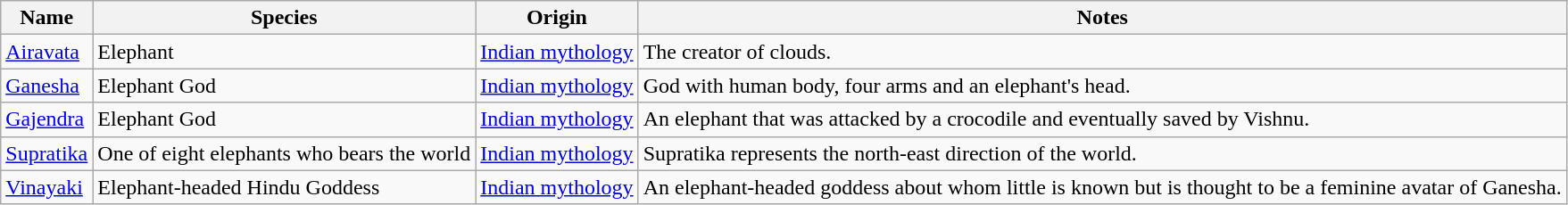<table class="wikitable sortable">
<tr>
<th>Name</th>
<th>Species</th>
<th>Origin</th>
<th>Notes</th>
</tr>
<tr>
<td><a href='#'>Airavata</a></td>
<td>Elephant</td>
<td><a href='#'>Indian mythology</a></td>
<td>The creator of clouds.</td>
</tr>
<tr>
<td><a href='#'>Ganesha</a></td>
<td>Elephant God</td>
<td><a href='#'>Indian mythology</a></td>
<td>God with human body, four arms and an elephant's head.</td>
</tr>
<tr>
<td><a href='#'>Gajendra</a></td>
<td>Elephant God</td>
<td><a href='#'>Indian mythology</a></td>
<td>An elephant that was attacked by a crocodile and eventually saved by Vishnu.</td>
</tr>
<tr>
<td><a href='#'>Supratika</a></td>
<td>One of eight elephants who bears the world</td>
<td><a href='#'>Indian mythology</a></td>
<td>Supratika represents the north-east direction of the world.</td>
</tr>
<tr>
<td><a href='#'>Vinayaki</a></td>
<td>Elephant-headed Hindu Goddess</td>
<td><a href='#'>Indian mythology</a></td>
<td>An elephant-headed goddess about whom little is known but is thought to be a feminine avatar of Ganesha.</td>
</tr>
</table>
